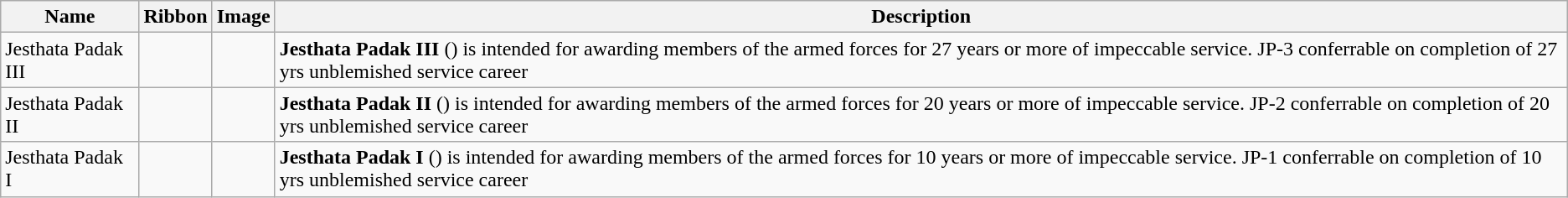<table class="wikitable">
<tr>
<th>Name</th>
<th>Ribbon</th>
<th>Image</th>
<th>Description</th>
</tr>
<tr>
<td>Jesthata Padak III</td>
<td></td>
<td></td>
<td><strong>Jesthata Padak III</strong> () is intended for awarding members of the armed forces for 27 years or more of impeccable service. JP-3 conferrable on completion of 27 yrs unblemished service career</td>
</tr>
<tr>
<td>Jesthata Padak II</td>
<td></td>
<td></td>
<td><strong>Jesthata Padak II</strong> () is intended for awarding members of the armed forces for 20 years or more of impeccable service. JP-2 conferrable on completion of 20 yrs unblemished service career</td>
</tr>
<tr>
<td>Jesthata Padak I</td>
<td></td>
<td></td>
<td><strong>Jesthata Padak I</strong> () is intended for awarding members of the armed forces for 10 years or more of impeccable service. JP-1 conferrable on completion of 10 yrs unblemished service career</td>
</tr>
</table>
